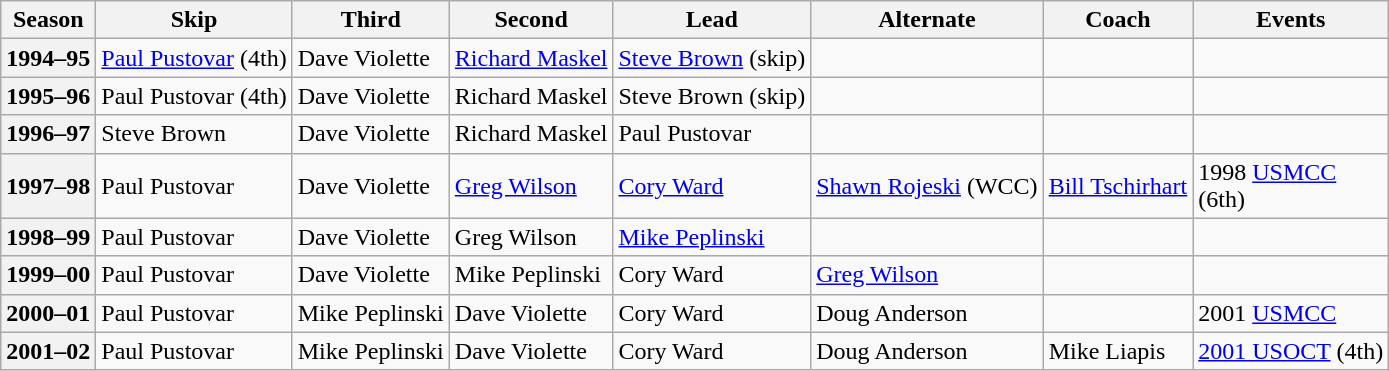<table class="wikitable">
<tr>
<th scope="col">Season</th>
<th scope="col">Skip</th>
<th scope="col">Third</th>
<th scope="col">Second</th>
<th scope="col">Lead</th>
<th scope="col">Alternate</th>
<th scope="col">Coach</th>
<th scope="col">Events</th>
</tr>
<tr>
<th scope="row">1994–95</th>
<td><a href='#'>Paul Pustovar</a> (4th)</td>
<td>Dave Violette</td>
<td><a href='#'>Richard Maskel</a></td>
<td><a href='#'>Steve Brown</a> (skip)</td>
<td></td>
<td></td>
<td></td>
</tr>
<tr>
<th scope="row">1995–96</th>
<td>Paul Pustovar (4th)</td>
<td>Dave Violette</td>
<td>Richard Maskel</td>
<td>Steve Brown (skip)</td>
<td></td>
<td></td>
<td></td>
</tr>
<tr>
<th scope="row">1996–97</th>
<td>Steve Brown</td>
<td>Dave Violette</td>
<td>Richard Maskel</td>
<td>Paul Pustovar</td>
<td></td>
<td></td>
<td></td>
</tr>
<tr>
<th scope="row">1997–98</th>
<td>Paul Pustovar</td>
<td>Dave Violette</td>
<td><a href='#'>Greg Wilson</a></td>
<td><a href='#'>Cory Ward</a></td>
<td><a href='#'>Shawn Rojeski</a> (WCC)</td>
<td><a href='#'>Bill Tschirhart</a></td>
<td>1998 <a href='#'>USMCC</a> <br> (6th)</td>
</tr>
<tr>
<th scope="row">1998–99</th>
<td>Paul Pustovar</td>
<td>Dave Violette</td>
<td>Greg Wilson</td>
<td><a href='#'>Mike Peplinski</a></td>
<td></td>
<td></td>
<td></td>
</tr>
<tr>
<th scope="row">1999–00</th>
<td>Paul Pustovar</td>
<td>Dave Violette</td>
<td>Mike Peplinski</td>
<td>Cory Ward</td>
<td><a href='#'>Greg Wilson</a></td>
<td></td>
<td></td>
</tr>
<tr>
<th scope="row">2000–01</th>
<td>Paul Pustovar</td>
<td>Mike Peplinski</td>
<td>Dave Violette</td>
<td>Cory Ward</td>
<td>Doug Anderson</td>
<td></td>
<td>2001 <a href='#'>USMCC</a> </td>
</tr>
<tr>
<th scope="row">2001–02</th>
<td>Paul Pustovar</td>
<td>Mike Peplinski</td>
<td>Dave Violette</td>
<td>Cory Ward</td>
<td>Doug Anderson</td>
<td>Mike Liapis</td>
<td><a href='#'>2001 USOCT</a> (4th)</td>
</tr>
</table>
